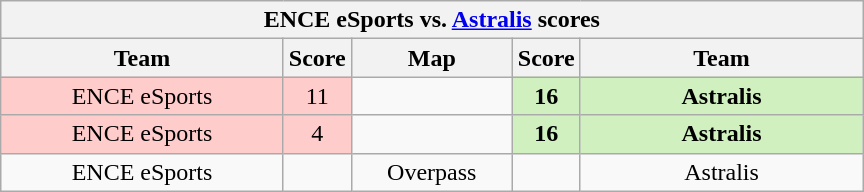<table class="wikitable" style="text-align: center;">
<tr>
<th colspan=5>ENCE eSports vs.  <a href='#'>Astralis</a> scores</th>
</tr>
<tr>
<th width="181px">Team</th>
<th width="20px">Score</th>
<th width="100px">Map</th>
<th width="20px">Score</th>
<th width="181px">Team</th>
</tr>
<tr>
<td style="background: #FFCCCC;">ENCE eSports</td>
<td style="background: #FFCCCC;">11</td>
<td></td>
<td style="background: #D0F0C0;"><strong>16</strong></td>
<td style="background: #D0F0C0;"><strong>Astralis</strong></td>
</tr>
<tr>
<td style="background: #FFCCCC;">ENCE eSports</td>
<td style="background: #FFCCCC;">4</td>
<td></td>
<td style="background: #D0F0C0;"><strong>16</strong></td>
<td style="background: #D0F0C0;"><strong>Astralis</strong></td>
</tr>
<tr>
<td>ENCE eSports</td>
<td></td>
<td>Overpass</td>
<td></td>
<td>Astralis</td>
</tr>
</table>
